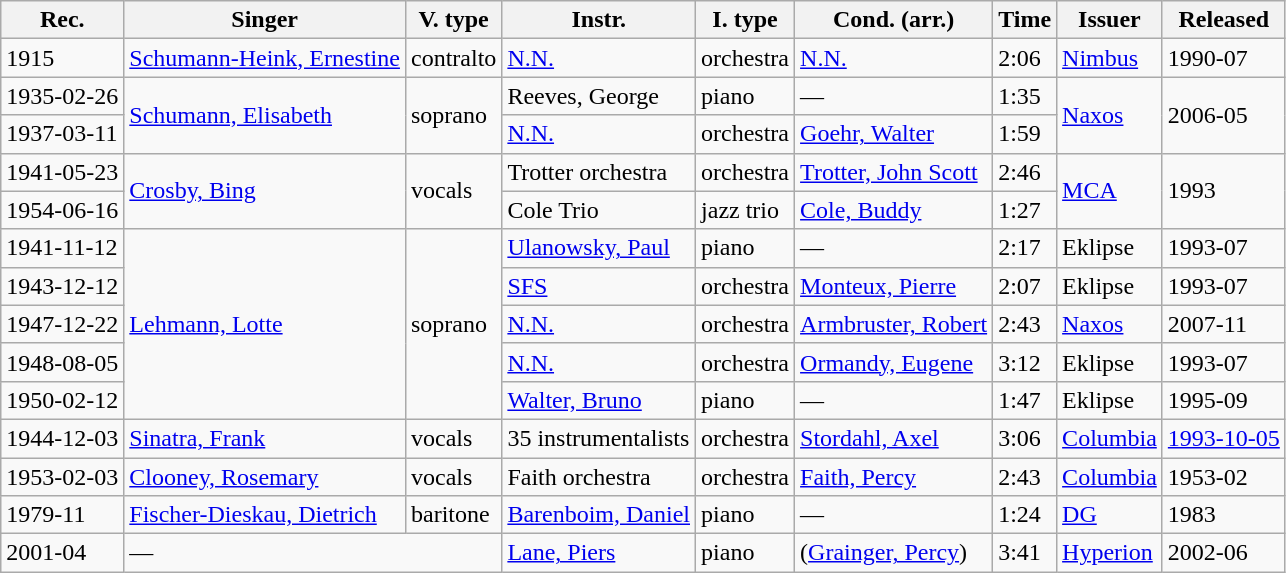<table class="wikitable sortable">
<tr>
<th scope="col">Rec.</th>
<th scope="col">Singer</th>
<th scope="col">V. type</th>
<th scope="col">Instr.</th>
<th scope="col">I. type</th>
<th scope="col">Cond. (arr.)</th>
<th scope="col">Time</th>
<th scope="col">Issuer</th>
<th scope="col">Released</th>
</tr>
<tr>
<td>1915</td>
<td><a href='#'>Schumann-Heink, Ernestine</a></td>
<td>contralto</td>
<td><a href='#'>N.N.</a></td>
<td>orchestra</td>
<td><a href='#'>N.N.</a></td>
<td>2:06</td>
<td><a href='#'>Nimbus</a></td>
<td>1990-07</td>
</tr>
<tr>
<td>1935-02-26</td>
<td rowspan="2"><a href='#'>Schumann, Elisabeth</a></td>
<td rowspan="2">soprano</td>
<td>Reeves, George</td>
<td>piano</td>
<td>—</td>
<td>1:35</td>
<td rowspan="2"><a href='#'>Naxos</a></td>
<td rowspan="2">2006-05</td>
</tr>
<tr>
<td>1937-03-11</td>
<td><a href='#'>N.N.</a></td>
<td>orchestra</td>
<td><a href='#'>Goehr, Walter</a></td>
<td>1:59</td>
</tr>
<tr>
<td>1941-05-23</td>
<td rowspan="2"><a href='#'>Crosby, Bing</a></td>
<td rowspan="2">vocals</td>
<td>Trotter orchestra</td>
<td>orchestra</td>
<td><a href='#'>Trotter, John Scott</a></td>
<td>2:46</td>
<td rowspan="2"><a href='#'>MCA</a></td>
<td rowspan="2">1993</td>
</tr>
<tr>
<td>1954-06-16</td>
<td>Cole Trio</td>
<td>jazz trio</td>
<td><a href='#'>Cole, Buddy</a></td>
<td>1:27</td>
</tr>
<tr>
<td>1941-11-12</td>
<td rowspan="5"><a href='#'>Lehmann, Lotte</a></td>
<td rowspan="5">soprano</td>
<td><a href='#'>Ulanowsky, Paul</a></td>
<td>piano</td>
<td>—</td>
<td>2:17</td>
<td>Eklipse</td>
<td>1993-07</td>
</tr>
<tr>
<td>1943-12-12</td>
<td><a href='#'>SFS</a></td>
<td>orchestra</td>
<td><a href='#'>Monteux, Pierre</a></td>
<td>2:07</td>
<td>Eklipse</td>
<td>1993-07</td>
</tr>
<tr>
<td>1947-12-22</td>
<td><a href='#'>N.N.</a></td>
<td>orchestra</td>
<td><a href='#'>Armbruster, Robert</a></td>
<td>2:43</td>
<td><a href='#'>Naxos</a></td>
<td>2007-11</td>
</tr>
<tr>
<td>1948-08-05</td>
<td><a href='#'>N.N.</a></td>
<td>orchestra</td>
<td><a href='#'>Ormandy, Eugene</a></td>
<td>3:12</td>
<td>Eklipse</td>
<td>1993-07</td>
</tr>
<tr>
<td>1950-02-12</td>
<td><a href='#'>Walter, Bruno</a></td>
<td>piano</td>
<td>—</td>
<td>1:47</td>
<td>Eklipse</td>
<td>1995-09</td>
</tr>
<tr>
<td>1944-12-03</td>
<td><a href='#'>Sinatra, Frank</a></td>
<td>vocals</td>
<td>35 instrumentalists</td>
<td>orchestra</td>
<td><a href='#'>Stordahl, Axel</a></td>
<td>3:06</td>
<td><a href='#'>Columbia</a></td>
<td><a href='#'>1993-10-05</a></td>
</tr>
<tr>
<td>1953-02-03</td>
<td><a href='#'>Clooney, Rosemary</a></td>
<td>vocals</td>
<td>Faith orchestra</td>
<td>orchestra</td>
<td><a href='#'>Faith, Percy</a></td>
<td>2:43</td>
<td><a href='#'>Columbia</a></td>
<td>1953-02</td>
</tr>
<tr>
<td>1979-11</td>
<td><a href='#'>Fischer-Dieskau, Dietrich</a></td>
<td>baritone</td>
<td><a href='#'>Barenboim, Daniel</a></td>
<td>piano</td>
<td>—</td>
<td>1:24</td>
<td><a href='#'>DG</a></td>
<td>1983</td>
</tr>
<tr>
<td>2001-04</td>
<td colspan="2">—</td>
<td><a href='#'>Lane, Piers</a></td>
<td>piano</td>
<td>(<a href='#'>Grainger, Percy</a>)</td>
<td>3:41</td>
<td><a href='#'>Hyperion</a></td>
<td>2002-06</td>
</tr>
</table>
